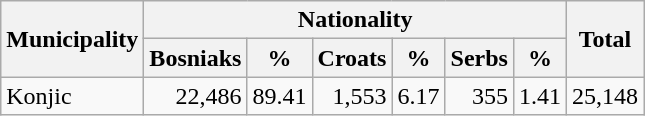<table class="wikitable" style="text-align:right;">
<tr>
<th rowspan="2">Municipality</th>
<th colspan="6">Nationality</th>
<th rowspan="2">Total</th>
</tr>
<tr>
<th>Bosniaks</th>
<th>%</th>
<th>Croats</th>
<th>%</th>
<th>Serbs</th>
<th>%</th>
</tr>
<tr>
<td style="text-align:left;">Konjic</td>
<td>22,486</td>
<td>89.41</td>
<td>1,553</td>
<td>6.17</td>
<td>355</td>
<td>1.41</td>
<td>25,148</td>
</tr>
</table>
